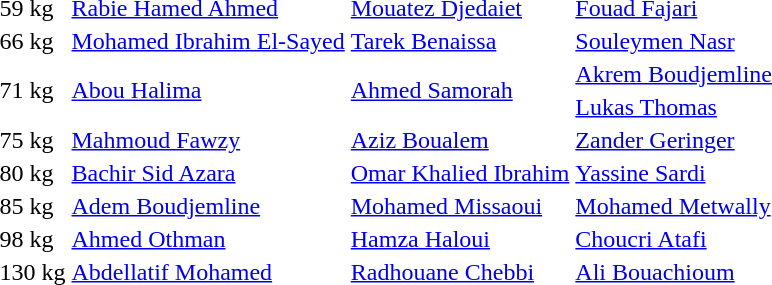<table>
<tr>
<td>59 kg</td>
<td> <a href='#'>Rabie Hamed Ahmed</a></td>
<td> <a href='#'>Mouatez Djedaiet</a></td>
<td> <a href='#'>Fouad Fajari</a></td>
</tr>
<tr>
<td>66 kg</td>
<td> <a href='#'>Mohamed Ibrahim El-Sayed</a></td>
<td> <a href='#'>Tarek Benaissa</a></td>
<td> <a href='#'>Souleymen Nasr</a></td>
</tr>
<tr>
<td rowspan=2>71 kg</td>
<td rowspan=2> <a href='#'>Abou Halima</a></td>
<td rowspan=2> <a href='#'>Ahmed Samorah</a></td>
<td> <a href='#'>Akrem Boudjemline</a></td>
</tr>
<tr>
<td> <a href='#'>Lukas Thomas</a></td>
</tr>
<tr>
<td>75 kg</td>
<td> <a href='#'>Mahmoud Fawzy</a></td>
<td> <a href='#'>Aziz Boualem</a></td>
<td> <a href='#'>Zander Geringer</a></td>
</tr>
<tr>
<td>80 kg</td>
<td> <a href='#'>Bachir Sid Azara</a></td>
<td> <a href='#'>Omar Khalied Ibrahim</a></td>
<td> <a href='#'>Yassine Sardi</a></td>
</tr>
<tr>
<td>85 kg</td>
<td> <a href='#'>Adem Boudjemline</a></td>
<td> <a href='#'>Mohamed Missaoui</a></td>
<td> <a href='#'>Mohamed Metwally</a></td>
</tr>
<tr>
<td>98 kg</td>
<td> <a href='#'>Ahmed Othman</a></td>
<td> <a href='#'>Hamza Haloui</a></td>
<td> <a href='#'>Choucri Atafi</a></td>
</tr>
<tr>
<td>130 kg</td>
<td> <a href='#'>Abdellatif Mohamed</a></td>
<td> <a href='#'>Radhouane Chebbi</a></td>
<td> <a href='#'>Ali Bouachioum</a></td>
</tr>
</table>
